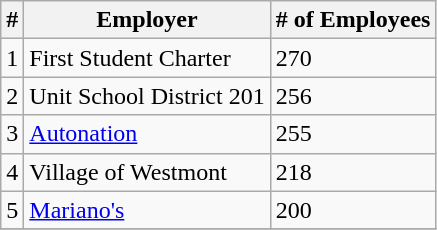<table class="wikitable">
<tr>
<th>#</th>
<th>Employer</th>
<th># of Employees</th>
</tr>
<tr>
<td>1</td>
<td>First Student Charter</td>
<td>270</td>
</tr>
<tr>
<td>2</td>
<td>Unit School District 201</td>
<td>256</td>
</tr>
<tr>
<td>3</td>
<td><a href='#'>Autonation</a></td>
<td>255</td>
</tr>
<tr>
<td>4</td>
<td>Village of Westmont</td>
<td>218</td>
</tr>
<tr>
<td>5</td>
<td><a href='#'>Mariano's</a></td>
<td>200</td>
</tr>
<tr>
</tr>
</table>
